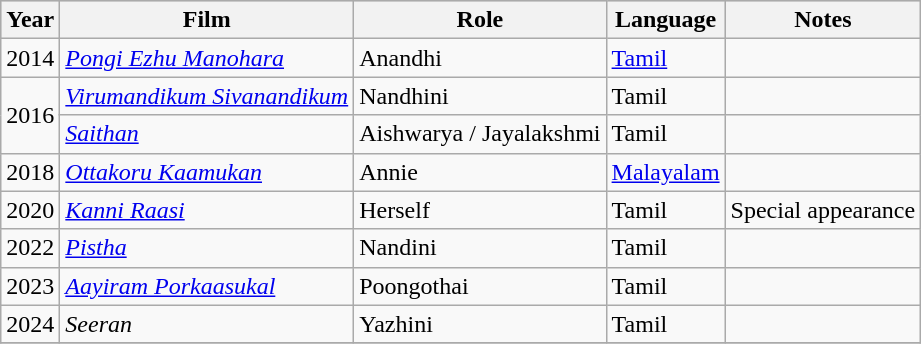<table class="wikitable">
<tr style="background:#ccc; text-align:center;">
<th>Year</th>
<th>Film</th>
<th>Role</th>
<th>Language</th>
<th>Notes</th>
</tr>
<tr>
<td>2014</td>
<td><em><a href='#'>Pongi Ezhu Manohara</a></em></td>
<td>Anandhi</td>
<td><a href='#'>Tamil</a></td>
<td></td>
</tr>
<tr>
<td rowspan="2">2016</td>
<td><em><a href='#'>Virumandikum Sivanandikum</a></em></td>
<td>Nandhini</td>
<td>Tamil</td>
<td></td>
</tr>
<tr>
<td><em><a href='#'>Saithan</a></em></td>
<td>Aishwarya / Jayalakshmi</td>
<td>Tamil</td>
<td></td>
</tr>
<tr>
<td>2018</td>
<td><em><a href='#'>Ottakoru Kaamukan</a></em></td>
<td>Annie</td>
<td><a href='#'>Malayalam</a></td>
<td></td>
</tr>
<tr>
<td>2020</td>
<td><em><a href='#'>Kanni Raasi</a></em></td>
<td>Herself</td>
<td>Tamil</td>
<td>Special appearance</td>
</tr>
<tr>
<td>2022</td>
<td><em><a href='#'>Pistha</a></em></td>
<td>Nandini</td>
<td>Tamil</td>
<td></td>
</tr>
<tr>
<td>2023</td>
<td><em><a href='#'>Aayiram Porkaasukal</a></em></td>
<td>Poongothai</td>
<td>Tamil</td>
<td></td>
</tr>
<tr>
<td>2024</td>
<td><em>Seeran</em></td>
<td>Yazhini</td>
<td>Tamil</td>
<td></td>
</tr>
<tr>
</tr>
</table>
